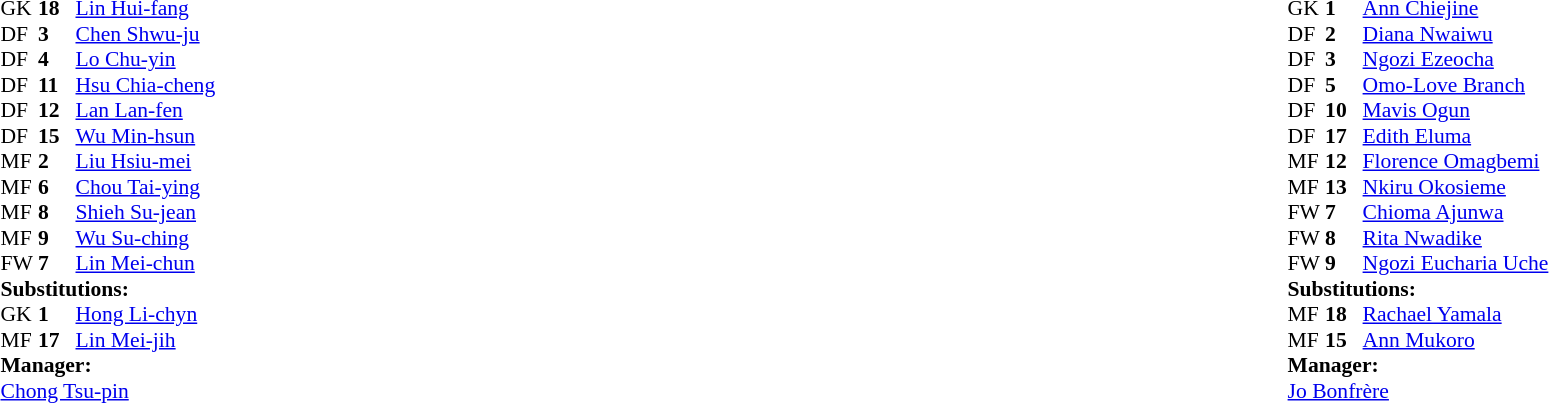<table width="100%">
<tr>
<td valign="top" width="40%"><br><table style="font-size:90%" cellspacing="0" cellpadding="0">
<tr>
<th width=25></th>
<th width=25></th>
</tr>
<tr>
<td>GK</td>
<td><strong>18</strong></td>
<td><a href='#'>Lin Hui-fang</a></td>
<td></td>
</tr>
<tr>
<td>DF</td>
<td><strong>3</strong></td>
<td><a href='#'>Chen Shwu-ju</a></td>
</tr>
<tr>
<td>DF</td>
<td><strong>4</strong></td>
<td><a href='#'>Lo Chu-yin</a></td>
</tr>
<tr>
<td>DF</td>
<td><strong>11</strong></td>
<td><a href='#'>Hsu Chia-cheng</a></td>
</tr>
<tr>
<td>DF</td>
<td><strong>12</strong></td>
<td><a href='#'>Lan Lan-fen</a></td>
</tr>
<tr>
<td>DF</td>
<td><strong>15</strong></td>
<td><a href='#'>Wu Min-hsun</a></td>
</tr>
<tr>
<td>MF</td>
<td><strong>2</strong></td>
<td><a href='#'>Liu Hsiu-mei</a></td>
<td></td>
<td></td>
</tr>
<tr>
<td>MF</td>
<td><strong>6</strong></td>
<td><a href='#'>Chou Tai-ying</a></td>
</tr>
<tr>
<td>MF</td>
<td><strong>8</strong></td>
<td><a href='#'>Shieh Su-jean</a></td>
</tr>
<tr>
<td>MF</td>
<td><strong>9</strong></td>
<td><a href='#'>Wu Su-ching</a></td>
<td></td>
<td></td>
</tr>
<tr>
<td>FW</td>
<td><strong>7</strong></td>
<td><a href='#'>Lin Mei-chun</a></td>
</tr>
<tr>
<td colspan=3><strong>Substitutions:</strong></td>
</tr>
<tr>
<td>GK</td>
<td><strong>1</strong></td>
<td><a href='#'>Hong Li-chyn</a></td>
<td></td>
<td></td>
</tr>
<tr>
<td>MF</td>
<td><strong>17</strong></td>
<td><a href='#'>Lin Mei-jih</a></td>
<td></td>
<td></td>
</tr>
<tr>
<td colspan=3><strong>Manager:</strong></td>
</tr>
<tr>
<td colspan=3><a href='#'>Chong Tsu-pin</a></td>
</tr>
</table>
</td>
<td valign="top"></td>
<td valign="top" width="50%"><br><table style="font-size:90%; margin:auto" cellspacing="0" cellpadding="0">
<tr>
<th width=25></th>
<th width=25></th>
</tr>
<tr>
<td>GK</td>
<td><strong>1</strong></td>
<td><a href='#'>Ann Chiejine</a></td>
</tr>
<tr>
<td>DF</td>
<td><strong>2</strong></td>
<td><a href='#'>Diana Nwaiwu</a></td>
</tr>
<tr>
<td>DF</td>
<td><strong>3</strong></td>
<td><a href='#'>Ngozi Ezeocha</a></td>
<td></td>
<td></td>
</tr>
<tr>
<td>DF</td>
<td><strong>5</strong></td>
<td><a href='#'>Omo-Love Branch</a></td>
</tr>
<tr>
<td>DF</td>
<td><strong>10</strong></td>
<td><a href='#'>Mavis Ogun</a></td>
</tr>
<tr>
<td>DF</td>
<td><strong>17</strong></td>
<td><a href='#'>Edith Eluma</a></td>
</tr>
<tr>
<td>MF</td>
<td><strong>12</strong></td>
<td><a href='#'>Florence Omagbemi</a></td>
<td></td>
<td></td>
</tr>
<tr>
<td>MF</td>
<td><strong>13</strong></td>
<td><a href='#'>Nkiru Okosieme</a></td>
</tr>
<tr>
<td>FW</td>
<td><strong>7</strong></td>
<td><a href='#'>Chioma Ajunwa</a></td>
</tr>
<tr>
<td>FW</td>
<td><strong>8</strong></td>
<td><a href='#'>Rita Nwadike</a></td>
</tr>
<tr>
<td>FW</td>
<td><strong>9</strong></td>
<td><a href='#'>Ngozi Eucharia Uche</a></td>
<td></td>
</tr>
<tr>
<td colspan=3><strong>Substitutions:</strong></td>
</tr>
<tr>
<td>MF</td>
<td><strong>18</strong></td>
<td><a href='#'>Rachael Yamala</a></td>
<td></td>
<td></td>
</tr>
<tr>
<td>MF</td>
<td><strong>15</strong></td>
<td><a href='#'>Ann Mukoro</a></td>
<td></td>
<td></td>
</tr>
<tr>
<td colspan=3><strong>Manager:</strong></td>
</tr>
<tr>
<td colspan=3> <a href='#'>Jo Bonfrère</a></td>
</tr>
</table>
</td>
</tr>
</table>
